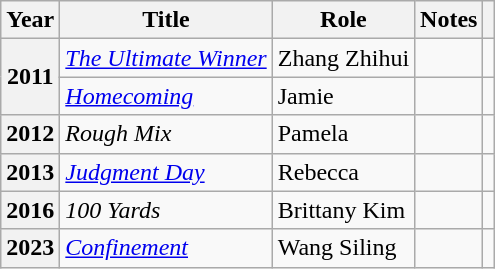<table class="wikitable sortable plainrowheaders">
<tr>
<th scope="col">Year</th>
<th scope="col">Title</th>
<th scope="col">Role</th>
<th scope="col" class="unsortable">Notes</th>
<th scope="col" class="unsortable"></th>
</tr>
<tr>
<th scope="row" rowspan="2">2011</th>
<td><em><a href='#'>The Ultimate Winner</a></em></td>
<td>Zhang Zhihui</td>
<td></td>
<td></td>
</tr>
<tr>
<td><em><a href='#'>Homecoming</a></em></td>
<td>Jamie</td>
<td></td>
<td></td>
</tr>
<tr>
<th scope="row">2012</th>
<td><em>Rough Mix</em></td>
<td>Pamela</td>
<td></td>
<td></td>
</tr>
<tr>
<th scope="row">2013</th>
<td><em><a href='#'>Judgment Day</a></em></td>
<td>Rebecca</td>
<td></td>
<td></td>
</tr>
<tr>
<th scope="row">2016</th>
<td><em>100 Yards</em></td>
<td>Brittany Kim</td>
<td></td>
<td></td>
</tr>
<tr>
<th scope="row">2023</th>
<td><em><a href='#'>Confinement</a></em></td>
<td>Wang Siling</td>
<td></td>
<td></td>
</tr>
</table>
